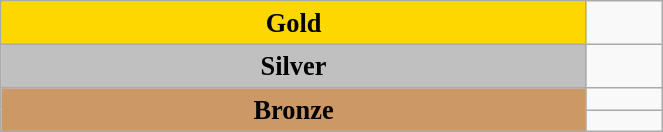<table class="wikitable" style=" text-align:center; font-size:110%;" width="35%">
<tr>
<td rowspan="1" bgcolor="gold"><strong>Gold</strong></td>
<td align=left></td>
</tr>
<tr>
<td rowspan="1" bgcolor="silver"><strong>Silver</strong></td>
<td align=left></td>
</tr>
<tr>
<td rowspan="2" bgcolor="#cc9966"><strong>Bronze</strong></td>
<td align=left></td>
</tr>
<tr>
<td align=left></td>
</tr>
</table>
